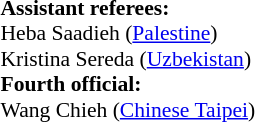<table style="width:50%;font-size:90%">
<tr>
<td><br><strong>Assistant referees:</strong>
<br>Heba Saadieh (<a href='#'>Palestine</a>)
<br>Kristina Sereda (<a href='#'>Uzbekistan</a>)
<br><strong>Fourth official:</strong>
<br>Wang Chieh (<a href='#'>Chinese Taipei</a>)</td>
</tr>
</table>
